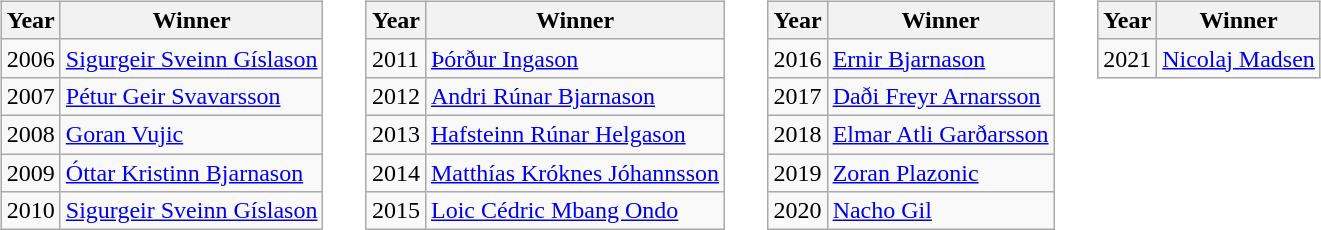<table>
<tr>
<td valign="top"><br><table class="wikitable">
<tr>
<th>Year</th>
<th>Winner</th>
</tr>
<tr>
<td>2006</td>
<td> <a href='#'>Sigurgeir Sveinn Gíslason</a></td>
</tr>
<tr>
<td>2007</td>
<td> <a href='#'>Pétur Geir Svavarsson</a></td>
</tr>
<tr>
<td>2008</td>
<td> <a href='#'>Goran Vujic</a></td>
</tr>
<tr>
<td>2009</td>
<td> <a href='#'>Óttar Kristinn Bjarnason</a></td>
</tr>
<tr>
<td>2010</td>
<td> <a href='#'>Sigurgeir Sveinn Gíslason</a></td>
</tr>
</table>
</td>
<td width="1"> </td>
<td valign="top"><br><table class="wikitable">
<tr>
<th>Year</th>
<th>Winner</th>
</tr>
<tr>
<td>2011</td>
<td> <a href='#'>Þórður Ingason</a></td>
</tr>
<tr>
<td>2012</td>
<td> <a href='#'>Andri Rúnar Bjarnason</a></td>
</tr>
<tr>
<td>2013</td>
<td> <a href='#'>Hafsteinn Rúnar Helgason</a></td>
</tr>
<tr>
<td>2014</td>
<td> <a href='#'>Matthías Króknes Jóhannsson</a></td>
</tr>
<tr>
<td>2015</td>
<td> <a href='#'>Loic Cédric Mbang Ondo</a></td>
</tr>
</table>
</td>
<td width="1"> </td>
<td valign="top"><br><table class="wikitable">
<tr>
<th>Year</th>
<th>Winner</th>
</tr>
<tr>
<td>2016</td>
<td> <a href='#'>Ernir Bjarnason</a></td>
</tr>
<tr>
<td>2017</td>
<td> <a href='#'>Daði Freyr Arnarsson</a></td>
</tr>
<tr>
<td>2018</td>
<td> <a href='#'>Elmar Atli Garðarsson</a></td>
</tr>
<tr>
<td>2019</td>
<td> <a href='#'>Zoran Plazonic</a></td>
</tr>
<tr>
<td>2020</td>
<td> <a href='#'>Nacho Gil</a></td>
</tr>
</table>
</td>
<td width="1"> </td>
<td valign="top"><br><table class="wikitable">
<tr>
<th>Year</th>
<th>Winner</th>
</tr>
<tr>
<td>2021</td>
<td> <a href='#'>Nicolaj Madsen</a></td>
</tr>
</table>
</td>
</tr>
</table>
